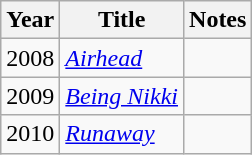<table class="wikitable sortable">
<tr>
<th>Year</th>
<th>Title</th>
<th>Notes</th>
</tr>
<tr>
<td>2008</td>
<td><a href='#'><em>Airhead</em></a></td>
<td></td>
</tr>
<tr>
<td>2009</td>
<td><em><a href='#'>Being Nikki</a></em></td>
<td></td>
</tr>
<tr>
<td>2010</td>
<td><a href='#'><em>Runaway</em></a></td>
<td></td>
</tr>
</table>
